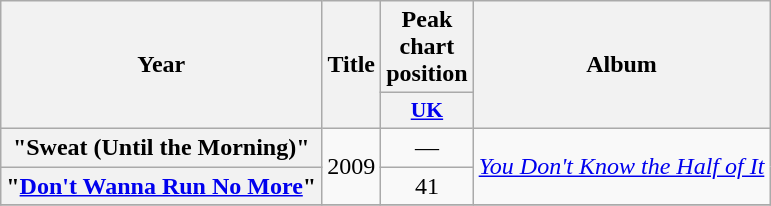<table class="wikitable plainrowheaders" style="text-align:center">
<tr>
<th scope="col" rowspan="2">Year</th>
<th scope="col" rowspan="2">Title</th>
<th scope="col" colspan="1">Peak chart position</th>
<th scope="col" rowspan="2">Album</th>
</tr>
<tr>
<th scope="col" style="width:3em;font-size:90%;"><a href='#'>UK</a></th>
</tr>
<tr>
<th scope="row">"Sweat (Until the Morning)"</th>
<td rowspan="2">2009</td>
<td>—</td>
<td rowspan="2"><em><a href='#'>You Don't Know the Half of It</a></em></td>
</tr>
<tr>
<th scope="row">"<a href='#'>Don't Wanna Run No More</a>"</th>
<td>41</td>
</tr>
<tr>
</tr>
</table>
